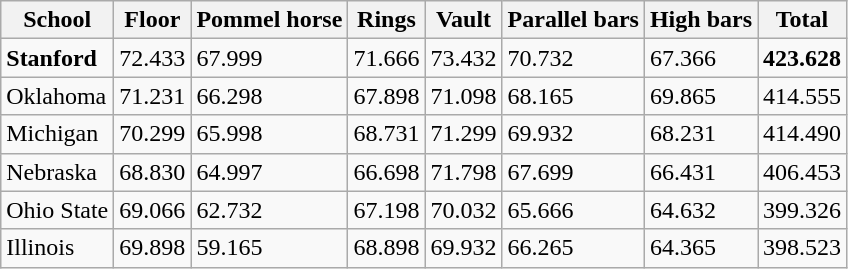<table class="wikitable">
<tr>
<th>School</th>
<th>Floor</th>
<th>Pommel horse</th>
<th>Rings</th>
<th>Vault</th>
<th>Parallel bars</th>
<th>High bars</th>
<th>Total</th>
</tr>
<tr>
<td><strong>Stanford</strong></td>
<td>72.433</td>
<td>67.999</td>
<td>71.666</td>
<td>73.432</td>
<td>70.732</td>
<td>67.366</td>
<td><strong>423.628</strong></td>
</tr>
<tr>
<td>Oklahoma</td>
<td>71.231</td>
<td>66.298</td>
<td>67.898</td>
<td>71.098</td>
<td>68.165</td>
<td>69.865</td>
<td>414.555</td>
</tr>
<tr>
<td>Michigan</td>
<td>70.299</td>
<td>65.998</td>
<td>68.731</td>
<td>71.299</td>
<td>69.932</td>
<td>68.231</td>
<td>414.490</td>
</tr>
<tr>
<td>Nebraska</td>
<td>68.830</td>
<td>64.997</td>
<td>66.698</td>
<td>71.798</td>
<td>67.699</td>
<td>66.431</td>
<td>406.453</td>
</tr>
<tr>
<td>Ohio State</td>
<td>69.066</td>
<td>62.732</td>
<td>67.198</td>
<td>70.032</td>
<td>65.666</td>
<td>64.632</td>
<td>399.326</td>
</tr>
<tr>
<td>Illinois</td>
<td>69.898</td>
<td>59.165</td>
<td>68.898</td>
<td>69.932</td>
<td>66.265</td>
<td>64.365</td>
<td>398.523</td>
</tr>
</table>
